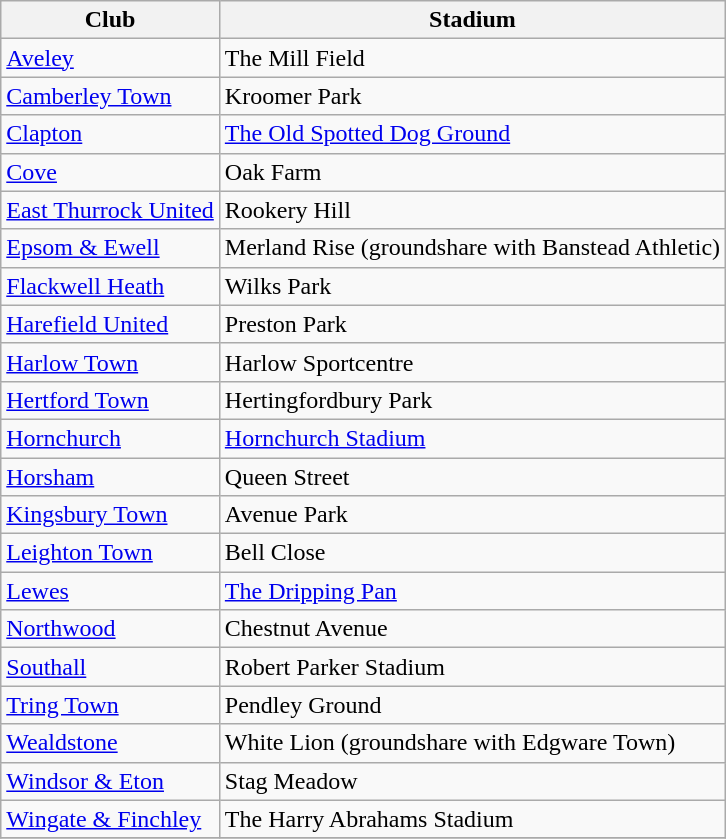<table class="wikitable sortable">
<tr>
<th>Club</th>
<th>Stadium</th>
</tr>
<tr>
<td><a href='#'>Aveley</a></td>
<td>The Mill Field</td>
</tr>
<tr>
<td><a href='#'>Camberley Town</a></td>
<td>Kroomer Park</td>
</tr>
<tr>
<td><a href='#'>Clapton</a></td>
<td><a href='#'>The Old Spotted Dog Ground</a></td>
</tr>
<tr>
<td><a href='#'>Cove</a></td>
<td>Oak Farm</td>
</tr>
<tr>
<td><a href='#'>East Thurrock United</a></td>
<td>Rookery Hill</td>
</tr>
<tr>
<td><a href='#'>Epsom & Ewell</a></td>
<td>Merland Rise (groundshare with Banstead Athletic)</td>
</tr>
<tr>
<td><a href='#'>Flackwell Heath</a></td>
<td>Wilks Park</td>
</tr>
<tr>
<td><a href='#'>Harefield United</a></td>
<td>Preston Park</td>
</tr>
<tr>
<td><a href='#'>Harlow Town</a></td>
<td>Harlow Sportcentre</td>
</tr>
<tr>
<td><a href='#'>Hertford Town</a></td>
<td>Hertingfordbury Park</td>
</tr>
<tr>
<td><a href='#'>Hornchurch</a></td>
<td><a href='#'>Hornchurch Stadium</a></td>
</tr>
<tr>
<td><a href='#'>Horsham</a></td>
<td>Queen Street</td>
</tr>
<tr>
<td><a href='#'>Kingsbury Town</a></td>
<td>Avenue Park</td>
</tr>
<tr>
<td><a href='#'>Leighton Town</a></td>
<td>Bell Close</td>
</tr>
<tr>
<td><a href='#'>Lewes</a></td>
<td><a href='#'>The Dripping Pan</a></td>
</tr>
<tr>
<td><a href='#'>Northwood</a></td>
<td>Chestnut Avenue</td>
</tr>
<tr>
<td><a href='#'>Southall</a></td>
<td>Robert Parker Stadium</td>
</tr>
<tr>
<td><a href='#'>Tring Town</a></td>
<td>Pendley Ground</td>
</tr>
<tr>
<td><a href='#'>Wealdstone</a></td>
<td>White Lion (groundshare with Edgware Town)</td>
</tr>
<tr>
<td><a href='#'>Windsor & Eton</a></td>
<td>Stag Meadow</td>
</tr>
<tr>
<td><a href='#'>Wingate & Finchley</a></td>
<td>The Harry Abrahams Stadium</td>
</tr>
<tr>
</tr>
</table>
